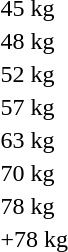<table>
<tr>
<td rowspan=2>45 kg</td>
<td rowspan=2></td>
<td rowspan=2></td>
<td></td>
</tr>
<tr>
<td></td>
</tr>
<tr>
<td rowspan=2>48 kg</td>
<td rowspan=2></td>
<td rowspan=2></td>
<td></td>
</tr>
<tr>
<td></td>
</tr>
<tr>
<td rowspan=2>52 kg</td>
<td rowspan=2></td>
<td rowspan=2></td>
<td></td>
</tr>
<tr>
<td></td>
</tr>
<tr>
<td rowspan=2>57 kg</td>
<td rowspan=2></td>
<td rowspan=2></td>
<td></td>
</tr>
<tr>
<td></td>
</tr>
<tr>
<td rowspan=2>63 kg</td>
<td rowspan=2></td>
<td rowspan=2></td>
<td></td>
</tr>
<tr>
<td></td>
</tr>
<tr>
<td>70 kg</td>
<td></td>
<td></td>
<td></td>
</tr>
<tr>
<td rowspan=2>78 kg</td>
<td rowspan=2></td>
<td rowspan=2></td>
<td></td>
</tr>
<tr>
<td></td>
</tr>
<tr>
<td rowspan=2>+78 kg</td>
<td rowspan=2></td>
<td rowspan=2></td>
<td></td>
</tr>
<tr>
<td></td>
</tr>
</table>
